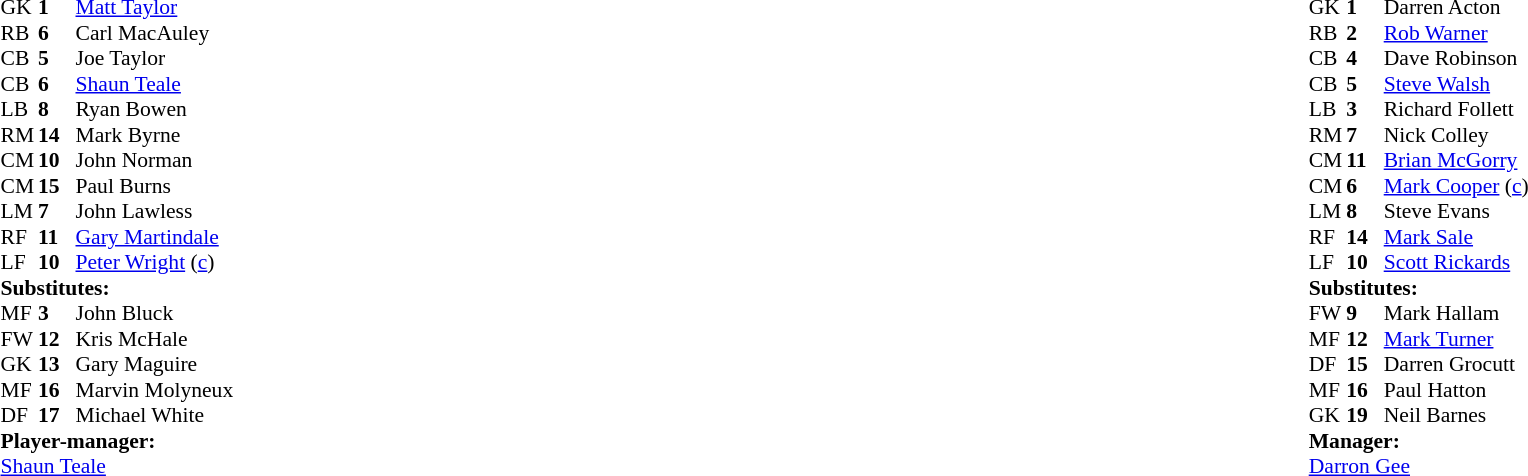<table width="100%">
<tr>
<td valign="top" width="50%"><br><table style="font-size: 90%" cellspacing="0" cellpadding="0">
<tr>
<td colspan="4"></td>
</tr>
<tr>
<th width=25></th>
<th width=25></th>
</tr>
<tr>
<td>GK</td>
<td><strong>1</strong></td>
<td> <a href='#'>Matt Taylor</a></td>
</tr>
<tr>
<td>RB</td>
<td><strong>6</strong></td>
<td> Carl MacAuley</td>
</tr>
<tr>
<td>CB</td>
<td><strong>5</strong></td>
<td> Joe Taylor</td>
</tr>
<tr>
<td>CB</td>
<td><strong>6</strong></td>
<td> <a href='#'>Shaun Teale</a></td>
<td></td>
<td></td>
</tr>
<tr>
<td>LB</td>
<td><strong>8</strong></td>
<td> Ryan Bowen</td>
</tr>
<tr>
<td>RM</td>
<td><strong>14</strong></td>
<td> Mark Byrne</td>
<td></td>
<td></td>
</tr>
<tr>
<td>CM</td>
<td><strong>10</strong></td>
<td> John Norman</td>
</tr>
<tr>
<td>CM</td>
<td><strong>15</strong></td>
<td> Paul Burns</td>
</tr>
<tr>
<td>LM</td>
<td><strong>7</strong></td>
<td> John Lawless</td>
<td></td>
</tr>
<tr>
<td>RF</td>
<td><strong>11</strong></td>
<td> <a href='#'>Gary Martindale</a></td>
<td></td>
<td></td>
</tr>
<tr>
<td>LF</td>
<td><strong>10</strong></td>
<td> <a href='#'>Peter Wright</a> (<a href='#'>c</a>)</td>
</tr>
<tr>
<td colspan=3><strong>Substitutes:</strong></td>
</tr>
<tr>
<td>MF</td>
<td><strong>3</strong></td>
<td> John Bluck</td>
<td></td>
<td></td>
</tr>
<tr>
<td>FW</td>
<td><strong>12</strong></td>
<td> Kris McHale</td>
<td></td>
<td></td>
</tr>
<tr>
<td>GK</td>
<td><strong>13</strong></td>
<td> Gary Maguire</td>
</tr>
<tr>
<td>MF</td>
<td><strong>16</strong></td>
<td> Marvin Molyneux</td>
</tr>
<tr>
<td>DF</td>
<td><strong>17</strong></td>
<td> Michael White</td>
<td></td>
<td></td>
</tr>
<tr>
<td colspan=3><strong>Player-manager:</strong></td>
</tr>
<tr>
<td colspan=4> <a href='#'>Shaun Teale</a></td>
</tr>
</table>
</td>
<td valign="top"></td>
<td valign="top" width="50%"><br><table style="font-size: 90%" cellspacing="0" cellpadding="0" align=center>
<tr>
<td colspan="4"></td>
</tr>
<tr>
<th width=25></th>
<th width=25></th>
</tr>
<tr>
<td>GK</td>
<td><strong>1</strong></td>
<td> Darren Acton</td>
</tr>
<tr>
<td>RB</td>
<td><strong>2</strong></td>
<td> <a href='#'>Rob Warner</a></td>
</tr>
<tr>
<td>CB</td>
<td><strong>4</strong></td>
<td> Dave Robinson</td>
<td></td>
</tr>
<tr>
<td>CB</td>
<td><strong>5</strong></td>
<td> <a href='#'>Steve Walsh</a></td>
<td></td>
</tr>
<tr>
<td>LB</td>
<td><strong>3</strong></td>
<td> Richard Follett</td>
</tr>
<tr>
<td>RM</td>
<td><strong>7</strong></td>
<td> Nick Colley</td>
</tr>
<tr>
<td>CM</td>
<td><strong>11</strong></td>
<td> <a href='#'>Brian McGorry</a></td>
</tr>
<tr>
<td>CM</td>
<td><strong>6</strong></td>
<td> <a href='#'>Mark Cooper</a> (<a href='#'>c</a>)</td>
</tr>
<tr>
<td>LM</td>
<td><strong>8</strong></td>
<td> Steve Evans</td>
<td></td>
<td></td>
</tr>
<tr>
<td>RF</td>
<td><strong>14</strong></td>
<td> <a href='#'>Mark Sale</a></td>
<td></td>
<td></td>
</tr>
<tr>
<td>LF</td>
<td><strong>10</strong></td>
<td> <a href='#'>Scott Rickards</a></td>
<td></td>
<td></td>
</tr>
<tr>
<td colspan=3><strong>Substitutes:</strong></td>
</tr>
<tr>
<td>FW</td>
<td><strong>9</strong></td>
<td> Mark Hallam</td>
<td></td>
<td></td>
</tr>
<tr>
<td>MF</td>
<td><strong>12</strong></td>
<td> <a href='#'>Mark Turner</a></td>
<td></td>
<td></td>
</tr>
<tr>
<td>DF</td>
<td><strong>15</strong></td>
<td> Darren Grocutt</td>
</tr>
<tr>
<td>MF</td>
<td><strong>16</strong></td>
<td> Paul Hatton</td>
<td></td>
<td></td>
</tr>
<tr>
<td>GK</td>
<td><strong>19</strong></td>
<td> Neil Barnes</td>
</tr>
<tr>
<td colspan=3><strong>Manager:</strong></td>
</tr>
<tr>
<td colspan=4> <a href='#'>Darron Gee</a></td>
</tr>
</table>
</td>
</tr>
</table>
